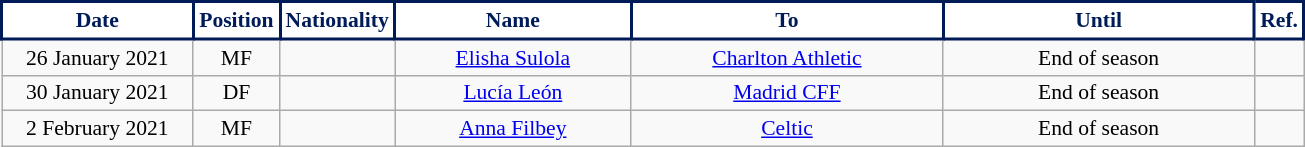<table class="wikitable" style="text-align:center; font-size:90%; ">
<tr>
<th style="background:#fff;color:#001C58;border:2px solid #001C58; width:120px;">Date</th>
<th style="background:#fff;color:#001C58;border:2px solid #001C58; width:50px;">Position</th>
<th style="background:#fff;color:#001C58;border:2px solid #001C58; width:50px;">Nationality</th>
<th style="background:#fff;color:#001C58;border:2px solid #001C58; width:150px;">Name</th>
<th style="background:#fff;color:#001C58;border:2px solid #001C58; width:200px;">To</th>
<th style="background:#fff;color:#001C58;border:2px solid #001C58; width:200px;">Until</th>
<th style="background:#fff;color:#001C58;border:2px solid #001C58; width:25px;">Ref.</th>
</tr>
<tr>
<td>26 January 2021</td>
<td>MF</td>
<td></td>
<td><a href='#'>Elisha Sulola</a></td>
<td> <a href='#'>Charlton Athletic</a></td>
<td>End of season</td>
<td></td>
</tr>
<tr>
<td>30 January 2021</td>
<td>DF</td>
<td></td>
<td><a href='#'>Lucía León</a></td>
<td> <a href='#'>Madrid CFF</a></td>
<td>End of season</td>
<td></td>
</tr>
<tr>
<td>2 February 2021</td>
<td>MF</td>
<td></td>
<td><a href='#'>Anna Filbey</a></td>
<td> <a href='#'>Celtic</a></td>
<td>End of season</td>
<td></td>
</tr>
</table>
